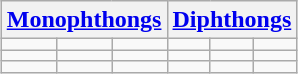<table class="wikitable" style="margin: 1em auto; text-align: center;">
<tr>
<th colspan="3" align="center"><a href='#'>Monophthongs</a></th>
<th colspan="3" align="center"><a href='#'>Diphthongs</a></th>
</tr>
<tr>
<td align="center"></td>
<td align="center"></td>
<td align="center"></td>
<td align="center"></td>
<td align="center"></td>
<td align="center"></td>
</tr>
<tr>
<td align="center"></td>
<td align="center"></td>
<td align="center"></td>
<td align="center"></td>
<td align="center"></td>
<td align="center"></td>
</tr>
<tr>
<td align="center"></td>
<td align="center"></td>
<td align="center"></td>
<td align="center"></td>
<td align="center"></td>
<td align="center"></td>
</tr>
</table>
